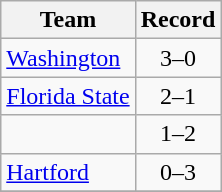<table class="wikitable" style="text-align:center">
<tr>
<th>Team</th>
<th>Record</th>
</tr>
<tr>
<td align=left><a href='#'>Washington</a></td>
<td>3–0</td>
</tr>
<tr>
<td align=left><a href='#'>Florida State</a></td>
<td>2–1</td>
</tr>
<tr>
<td align=left></td>
<td>1–2</td>
</tr>
<tr>
<td align=left><a href='#'>Hartford</a></td>
<td>0–3</td>
</tr>
<tr>
</tr>
</table>
